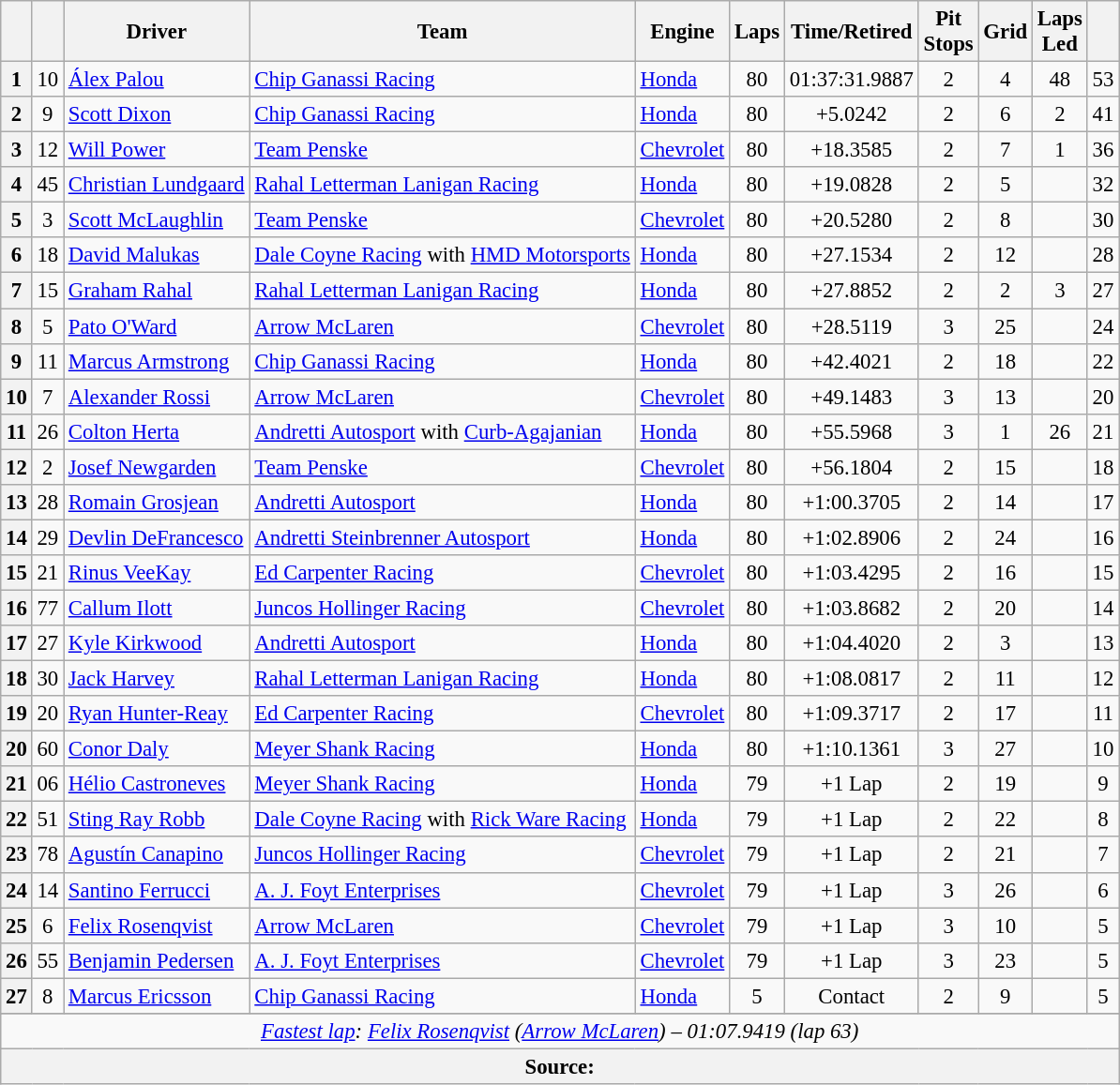<table class="wikitable sortable" style="font-size:95%;">
<tr>
<th scope="col"></th>
<th scope="col"></th>
<th scope="col">Driver</th>
<th scope="col">Team</th>
<th scope="col">Engine</th>
<th class="unsortable" scope="col">Laps</th>
<th class="unsortable" scope="col">Time/Retired</th>
<th scope="col">Pit<br>Stops</th>
<th scope="col">Grid</th>
<th scope="col">Laps<br>Led</th>
<th scope="col"></th>
</tr>
<tr>
<th>1</th>
<td align="center">10</td>
<td> <a href='#'>Álex Palou</a></td>
<td><a href='#'>Chip Ganassi Racing</a></td>
<td><a href='#'>Honda</a></td>
<td align="center">80</td>
<td align="center">01:37:31.9887</td>
<td align="center">2</td>
<td align="center">4</td>
<td align="center">48</td>
<td align="center">53</td>
</tr>
<tr>
<th>2</th>
<td align="center">9</td>
<td> <a href='#'>Scott Dixon</a> <strong></strong></td>
<td><a href='#'>Chip Ganassi Racing</a></td>
<td><a href='#'>Honda</a></td>
<td align="center">80</td>
<td align="center">+5.0242</td>
<td align="center">2</td>
<td align="center">6</td>
<td align="center">2</td>
<td align="center">41</td>
</tr>
<tr>
<th>3</th>
<td align="center">12</td>
<td> <a href='#'>Will Power</a> <strong></strong></td>
<td><a href='#'>Team Penske</a></td>
<td><a href='#'>Chevrolet</a></td>
<td align="center">80</td>
<td align="center">+18.3585</td>
<td align="center">2</td>
<td align="center">7</td>
<td align="center">1</td>
<td align="center">36</td>
</tr>
<tr>
<th>4</th>
<td align="center">45</td>
<td> <a href='#'>Christian Lundgaard</a></td>
<td><a href='#'>Rahal Letterman Lanigan Racing</a></td>
<td><a href='#'>Honda</a></td>
<td align="center">80</td>
<td align="center">+19.0828</td>
<td align="center">2</td>
<td align="center">5</td>
<td align="center"></td>
<td align="center">32</td>
</tr>
<tr>
<th>5</th>
<td align="center">3</td>
<td> <a href='#'>Scott McLaughlin</a> <strong></strong></td>
<td><a href='#'>Team Penske</a></td>
<td><a href='#'>Chevrolet</a></td>
<td align="center">80</td>
<td align="center">+20.5280</td>
<td align="center">2</td>
<td align="center">8</td>
<td align="center"></td>
<td align="center">30</td>
</tr>
<tr>
<th>6</th>
<td align="center">18</td>
<td> <a href='#'>David Malukas</a></td>
<td><a href='#'>Dale Coyne Racing</a> with <a href='#'>HMD Motorsports</a></td>
<td><a href='#'>Honda</a></td>
<td align="center">80</td>
<td align="center">+27.1534</td>
<td align="center">2</td>
<td align="center">12</td>
<td align="center"></td>
<td align="center">28</td>
</tr>
<tr>
<th>7</th>
<td align="center">15</td>
<td> <a href='#'>Graham Rahal</a> <strong></strong></td>
<td><a href='#'>Rahal Letterman Lanigan Racing</a></td>
<td><a href='#'>Honda</a></td>
<td align="center">80</td>
<td align="center">+27.8852</td>
<td align="center">2</td>
<td align="center">2</td>
<td align="center">3</td>
<td align="center">27</td>
</tr>
<tr>
<th>8</th>
<td align="center">5</td>
<td> <a href='#'>Pato O'Ward</a></td>
<td><a href='#'>Arrow McLaren</a></td>
<td><a href='#'>Chevrolet</a></td>
<td align="center">80</td>
<td align="center">+28.5119</td>
<td align="center">3</td>
<td align="center">25</td>
<td align="center"></td>
<td align="center">24</td>
</tr>
<tr>
<th>9</th>
<td align="center">11</td>
<td> <a href='#'>Marcus Armstrong</a> <strong></strong></td>
<td><a href='#'>Chip Ganassi Racing</a></td>
<td><a href='#'>Honda</a></td>
<td align="center">80</td>
<td align="center">+42.4021</td>
<td align="center">2</td>
<td align="center">18</td>
<td align="center"></td>
<td align="center">22</td>
</tr>
<tr>
<th>10</th>
<td align="center">7</td>
<td> <a href='#'>Alexander Rossi</a> <strong></strong></td>
<td><a href='#'>Arrow McLaren</a></td>
<td><a href='#'>Chevrolet</a></td>
<td align="center">80</td>
<td align="center">+49.1483</td>
<td align="center">3</td>
<td align="center">13</td>
<td align="center"></td>
<td align="center">20</td>
</tr>
<tr>
<th>11</th>
<td align="center">26</td>
<td> <a href='#'>Colton Herta</a> <strong></strong></td>
<td><a href='#'>Andretti Autosport</a> with <a href='#'>Curb-Agajanian</a></td>
<td><a href='#'>Honda</a></td>
<td align="center">80</td>
<td align="center">+55.5968</td>
<td align="center">3</td>
<td align="center">1</td>
<td align="center">26</td>
<td align="center">21</td>
</tr>
<tr>
<th>12</th>
<td align="center">2</td>
<td> <a href='#'>Josef Newgarden</a> <strong></strong></td>
<td><a href='#'>Team Penske</a></td>
<td><a href='#'>Chevrolet</a></td>
<td align="center">80</td>
<td align="center">+56.1804</td>
<td align="center">2</td>
<td align="center">15</td>
<td align="center"></td>
<td align="center">18</td>
</tr>
<tr>
<th>13</th>
<td align="center">28</td>
<td> <a href='#'>Romain Grosjean</a></td>
<td><a href='#'>Andretti Autosport</a></td>
<td><a href='#'>Honda</a></td>
<td align="center">80</td>
<td align="center">+1:00.3705</td>
<td align="center">2</td>
<td align="center">14</td>
<td align="center"></td>
<td align="center">17</td>
</tr>
<tr>
<th>14</th>
<td align="center">29</td>
<td> <a href='#'>Devlin DeFrancesco</a></td>
<td><a href='#'>Andretti Steinbrenner Autosport</a></td>
<td><a href='#'>Honda</a></td>
<td align="center">80</td>
<td align="center">+1:02.8906</td>
<td align="center">2</td>
<td align="center">24</td>
<td align="center"></td>
<td align="center">16</td>
</tr>
<tr>
<th>15</th>
<td align="center">21</td>
<td> <a href='#'>Rinus VeeKay</a></td>
<td><a href='#'>Ed Carpenter Racing</a></td>
<td><a href='#'>Chevrolet</a></td>
<td align="center">80</td>
<td align="center">+1:03.4295</td>
<td align="center">2</td>
<td align="center">16</td>
<td align="center"></td>
<td align="center">15</td>
</tr>
<tr>
<th>16</th>
<td align="center">77</td>
<td> <a href='#'>Callum Ilott</a></td>
<td><a href='#'>Juncos Hollinger Racing</a></td>
<td><a href='#'>Chevrolet</a></td>
<td align="center">80</td>
<td align="center">+1:03.8682</td>
<td align="center">2</td>
<td align="center">20</td>
<td align="center"></td>
<td align="center">14</td>
</tr>
<tr>
<th>17</th>
<td align="center">27</td>
<td> <a href='#'>Kyle Kirkwood</a></td>
<td><a href='#'>Andretti Autosport</a></td>
<td><a href='#'>Honda</a></td>
<td align="center">80</td>
<td align="center">+1:04.4020</td>
<td align="center">2</td>
<td align="center">3</td>
<td align="center"></td>
<td align="center">13</td>
</tr>
<tr>
<th>18</th>
<td align="center">30</td>
<td> <a href='#'>Jack Harvey</a></td>
<td><a href='#'>Rahal Letterman Lanigan Racing</a></td>
<td><a href='#'>Honda</a></td>
<td align="center">80</td>
<td align="center">+1:08.0817</td>
<td align="center">2</td>
<td align="center">11</td>
<td align="center"></td>
<td align="center">12</td>
</tr>
<tr>
<th>19</th>
<td align="center">20</td>
<td> <a href='#'>Ryan Hunter-Reay</a></td>
<td><a href='#'>Ed Carpenter Racing</a></td>
<td><a href='#'>Chevrolet</a></td>
<td align="center">80</td>
<td align="center">+1:09.3717</td>
<td align="center">2</td>
<td align="center">17</td>
<td align="center"></td>
<td align="center">11</td>
</tr>
<tr>
<th>20</th>
<td align="center">60</td>
<td> <a href='#'>Conor Daly</a></td>
<td><a href='#'>Meyer Shank Racing</a></td>
<td><a href='#'>Honda</a></td>
<td align="center">80</td>
<td align="center">+1:10.1361</td>
<td align="center">3</td>
<td align="center">27</td>
<td align="center"></td>
<td align="center">10</td>
</tr>
<tr>
<th>21</th>
<td align="center">06</td>
<td> <a href='#'>Hélio Castroneves</a> <strong></strong></td>
<td><a href='#'>Meyer Shank Racing</a></td>
<td><a href='#'>Honda</a></td>
<td align="center">79</td>
<td align="center">+1 Lap</td>
<td align="center">2</td>
<td align="center">19</td>
<td align="center"></td>
<td align="center">9</td>
</tr>
<tr>
<th>22</th>
<td align="center">51</td>
<td> <a href='#'>Sting Ray Robb</a> <strong></strong></td>
<td><a href='#'>Dale Coyne Racing</a> with <a href='#'>Rick Ware Racing</a></td>
<td><a href='#'>Honda</a></td>
<td align="center">79</td>
<td align="center">+1 Lap</td>
<td align="center">2</td>
<td align="center">22</td>
<td align="center"></td>
<td align="center">8</td>
</tr>
<tr>
<th>23</th>
<td align="center">78</td>
<td> <a href='#'>Agustín Canapino</a> <strong></strong></td>
<td><a href='#'>Juncos Hollinger Racing</a></td>
<td><a href='#'>Chevrolet</a></td>
<td align="center">79</td>
<td align="center">+1 Lap</td>
<td align="center">2</td>
<td align="center">21</td>
<td align="center"></td>
<td align="center">7</td>
</tr>
<tr>
<th>24</th>
<td align="center">14</td>
<td> <a href='#'>Santino Ferrucci</a></td>
<td><a href='#'>A. J. Foyt Enterprises</a></td>
<td><a href='#'>Chevrolet</a></td>
<td align="center">79</td>
<td align="center">+1 Lap</td>
<td align="center">3</td>
<td align="center">26</td>
<td align="center"></td>
<td align="center">6</td>
</tr>
<tr>
<th>25</th>
<td align="center">6</td>
<td> <a href='#'>Felix Rosenqvist</a></td>
<td><a href='#'>Arrow McLaren</a></td>
<td><a href='#'>Chevrolet</a></td>
<td align="center">79</td>
<td align="center">+1 Lap</td>
<td align="center">3</td>
<td align="center">10</td>
<td align="center"></td>
<td align="center">5</td>
</tr>
<tr>
<th>26</th>
<td align="center">55</td>
<td> <a href='#'>Benjamin Pedersen</a> <strong></strong></td>
<td><a href='#'>A. J. Foyt Enterprises</a></td>
<td><a href='#'>Chevrolet</a></td>
<td align="center">79</td>
<td align="center">+1 Lap</td>
<td align="center">3</td>
<td align="center">23</td>
<td align="center"></td>
<td align="center">5</td>
</tr>
<tr>
<th>27</th>
<td align="center">8</td>
<td> <a href='#'>Marcus Ericsson</a></td>
<td><a href='#'>Chip Ganassi Racing</a></td>
<td><a href='#'>Honda</a></td>
<td align="center">5</td>
<td align="center">Contact</td>
<td align="center">2</td>
<td align="center">9</td>
<td align="center"></td>
<td align="center">5</td>
</tr>
<tr>
</tr>
<tr class="sortbottom">
<td colspan="11" style="text-align:center"><em><a href='#'>Fastest lap</a>:  <a href='#'>Felix Rosenqvist</a> (<a href='#'>Arrow McLaren</a>) – 01:07.9419 (lap 63)</em></td>
</tr>
<tr class="sortbottom">
<th colspan="11">Source:</th>
</tr>
</table>
